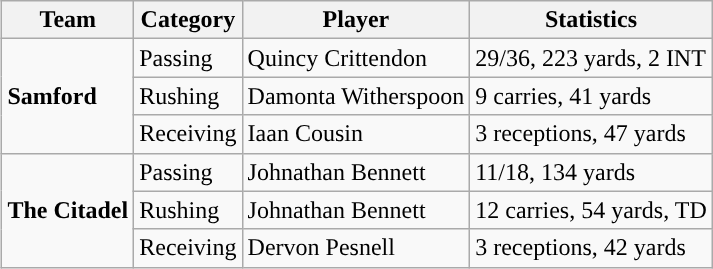<table class="wikitable" style="float: right;">
<tr>
<th>Team</th>
<th>Category</th>
<th>Player</th>
<th>Statistics</th>
</tr>
<tr>
<td rowspan=3><strong>Samford</strong></td>
<td>Passing</td>
<td>Quincy Crittendon</td>
<td>29/36, 223 yards, 2 INT</td>
</tr>
<tr>
<td>Rushing</td>
<td>Damonta Witherspoon</td>
<td>9 carries, 41 yards</td>
</tr>
<tr>
<td>Receiving</td>
<td>Iaan Cousin</td>
<td>3 receptions, 47 yards</td>
</tr>
<tr>
<td rowspan=3><strong>The Citadel</strong></td>
<td>Passing</td>
<td>Johnathan Bennett</td>
<td>11/18, 134 yards</td>
</tr>
<tr>
<td>Rushing</td>
<td>Johnathan Bennett</td>
<td>12 carries, 54 yards, TD</td>
</tr>
<tr>
<td>Receiving</td>
<td>Dervon Pesnell</td>
<td>3 receptions, 42 yards</td>
</tr>
</table>
